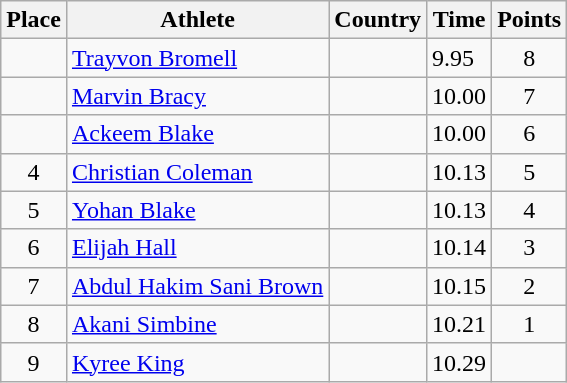<table class="wikitable">
<tr>
<th>Place</th>
<th>Athlete</th>
<th>Country</th>
<th>Time</th>
<th>Points</th>
</tr>
<tr>
<td align=center></td>
<td><a href='#'>Trayvon Bromell</a></td>
<td></td>
<td>9.95</td>
<td align=center>8</td>
</tr>
<tr>
<td align=center></td>
<td><a href='#'>Marvin Bracy</a></td>
<td></td>
<td>10.00</td>
<td align=center>7</td>
</tr>
<tr>
<td align=center></td>
<td><a href='#'>Ackeem Blake</a></td>
<td></td>
<td>10.00</td>
<td align=center>6</td>
</tr>
<tr>
<td align=center>4</td>
<td><a href='#'>Christian Coleman</a></td>
<td></td>
<td>10.13</td>
<td align=center>5</td>
</tr>
<tr>
<td align=center>5</td>
<td><a href='#'>Yohan Blake</a></td>
<td></td>
<td>10.13</td>
<td align=center>4</td>
</tr>
<tr>
<td align=center>6</td>
<td><a href='#'>Elijah Hall</a></td>
<td></td>
<td>10.14</td>
<td align=center>3</td>
</tr>
<tr>
<td align=center>7</td>
<td><a href='#'>Abdul Hakim Sani Brown</a></td>
<td></td>
<td>10.15</td>
<td align=center>2</td>
</tr>
<tr>
<td align=center>8</td>
<td><a href='#'>Akani Simbine</a></td>
<td></td>
<td>10.21</td>
<td align=center>1</td>
</tr>
<tr>
<td align=center>9</td>
<td><a href='#'>Kyree King</a></td>
<td></td>
<td>10.29</td>
<td align=center></td>
</tr>
</table>
